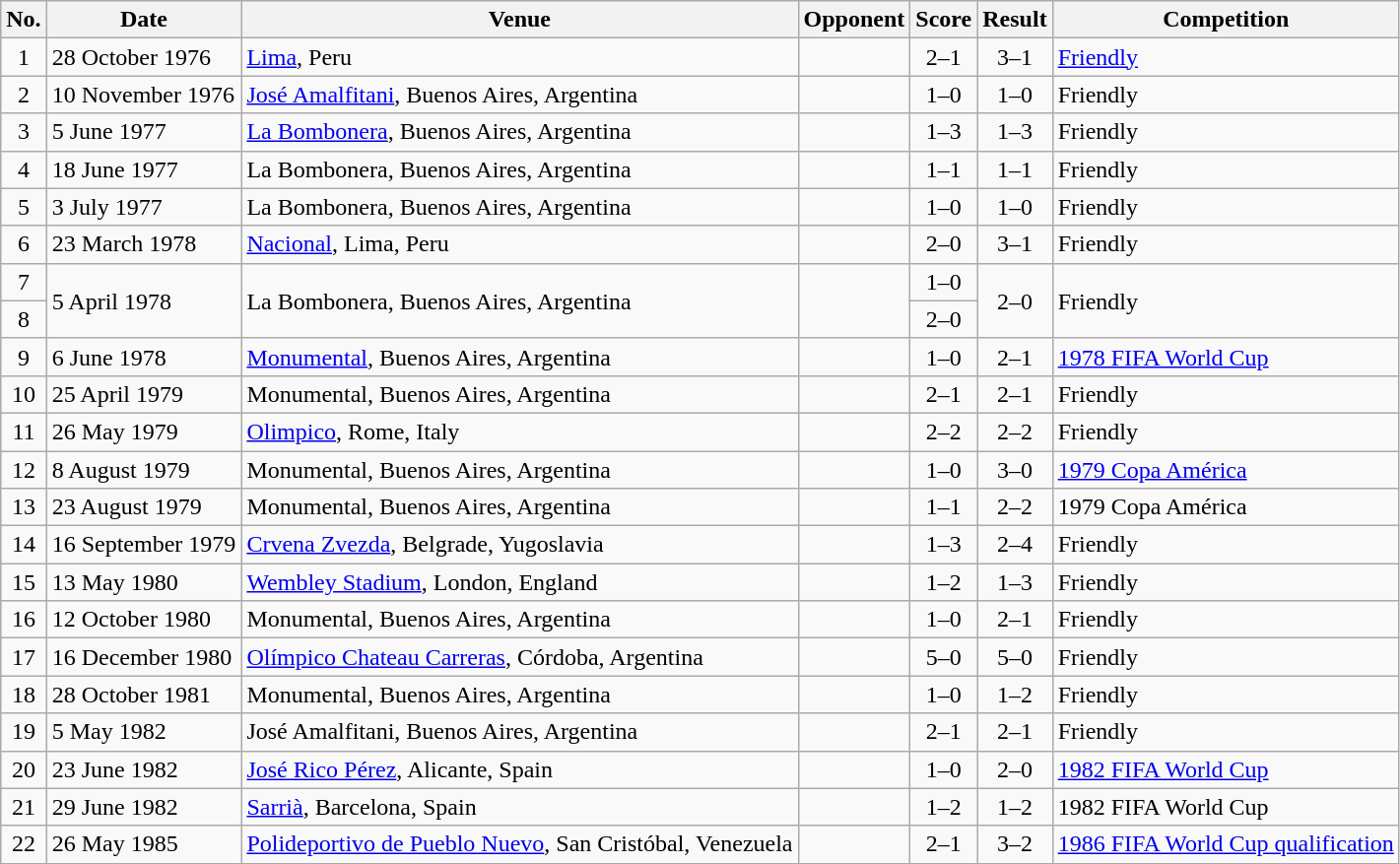<table class="wikitable sortable">
<tr>
<th scope="col">No.</th>
<th scope="col">Date</th>
<th scope="col">Venue</th>
<th scope="col">Opponent</th>
<th scope="col">Score</th>
<th scope="col">Result</th>
<th scope="col">Competition</th>
</tr>
<tr>
<td align="center">1</td>
<td>28 October 1976</td>
<td><a href='#'>Lima</a>, Peru</td>
<td></td>
<td align="center">2–1</td>
<td align="center">3–1</td>
<td><a href='#'>Friendly</a></td>
</tr>
<tr>
<td align="center">2</td>
<td>10 November 1976</td>
<td><a href='#'>José Amalfitani</a>, Buenos Aires, Argentina</td>
<td></td>
<td align="center">1–0</td>
<td align="center">1–0</td>
<td>Friendly</td>
</tr>
<tr>
<td align="center">3</td>
<td>5 June 1977</td>
<td><a href='#'>La Bombonera</a>, Buenos Aires, Argentina</td>
<td></td>
<td align="center">1–3</td>
<td align="center">1–3</td>
<td>Friendly</td>
</tr>
<tr>
<td align="center">4</td>
<td>18 June 1977</td>
<td>La Bombonera, Buenos Aires, Argentina</td>
<td></td>
<td align="center">1–1</td>
<td align="center">1–1</td>
<td>Friendly</td>
</tr>
<tr>
<td align="center">5</td>
<td>3 July 1977</td>
<td>La Bombonera, Buenos Aires, Argentina</td>
<td></td>
<td align="center">1–0</td>
<td align="center">1–0</td>
<td>Friendly</td>
</tr>
<tr>
<td align="center">6</td>
<td>23 March 1978</td>
<td><a href='#'>Nacional</a>, Lima, Peru</td>
<td></td>
<td align="center">2–0</td>
<td align="center">3–1</td>
<td>Friendly</td>
</tr>
<tr>
<td align="center">7</td>
<td rowspan="2">5 April 1978</td>
<td rowspan="2">La Bombonera, Buenos Aires, Argentina</td>
<td rowspan="2"></td>
<td align="center">1–0</td>
<td rowspan="2" align="center">2–0</td>
<td rowspan="2">Friendly</td>
</tr>
<tr>
<td align="center">8</td>
<td align="center">2–0</td>
</tr>
<tr>
<td align="center">9</td>
<td>6 June 1978</td>
<td><a href='#'>Monumental</a>, Buenos Aires, Argentina</td>
<td></td>
<td align="center">1–0</td>
<td align="center">2–1</td>
<td><a href='#'>1978 FIFA World Cup</a></td>
</tr>
<tr>
<td align="center">10</td>
<td>25 April 1979</td>
<td>Monumental, Buenos Aires, Argentina</td>
<td></td>
<td align="center">2–1</td>
<td align="center">2–1</td>
<td>Friendly</td>
</tr>
<tr>
<td align="center">11</td>
<td>26 May 1979</td>
<td><a href='#'>Olimpico</a>, Rome, Italy</td>
<td></td>
<td align="center">2–2</td>
<td align="center">2–2</td>
<td>Friendly</td>
</tr>
<tr>
<td align="center">12</td>
<td>8 August 1979</td>
<td>Monumental, Buenos Aires, Argentina</td>
<td></td>
<td align="center">1–0</td>
<td align="center">3–0</td>
<td><a href='#'>1979 Copa América</a></td>
</tr>
<tr>
<td align="center">13</td>
<td>23 August 1979</td>
<td>Monumental, Buenos Aires, Argentina</td>
<td></td>
<td align="center">1–1</td>
<td align="center">2–2</td>
<td>1979 Copa América</td>
</tr>
<tr>
<td align="center">14</td>
<td>16 September 1979</td>
<td><a href='#'>Crvena Zvezda</a>, Belgrade, Yugoslavia</td>
<td></td>
<td align="center">1–3</td>
<td align="center">2–4</td>
<td>Friendly</td>
</tr>
<tr>
<td align="center">15</td>
<td>13 May 1980</td>
<td><a href='#'>Wembley Stadium</a>, London, England</td>
<td></td>
<td align="center">1–2</td>
<td align="center">1–3</td>
<td>Friendly</td>
</tr>
<tr>
<td align="center">16</td>
<td>12 October 1980</td>
<td>Monumental, Buenos Aires, Argentina</td>
<td></td>
<td align="center">1–0</td>
<td align="center">2–1</td>
<td>Friendly</td>
</tr>
<tr>
<td align="center">17</td>
<td>16 December 1980</td>
<td><a href='#'>Olímpico Chateau Carreras</a>, Córdoba, Argentina</td>
<td></td>
<td align="center">5–0</td>
<td align="center">5–0</td>
<td>Friendly</td>
</tr>
<tr>
<td align="center">18</td>
<td>28 October 1981</td>
<td>Monumental, Buenos Aires, Argentina</td>
<td></td>
<td align="center">1–0</td>
<td align="center">1–2</td>
<td>Friendly</td>
</tr>
<tr>
<td align="center">19</td>
<td>5 May 1982</td>
<td>José Amalfitani, Buenos Aires, Argentina</td>
<td></td>
<td align="center">2–1</td>
<td align="center">2–1</td>
<td>Friendly</td>
</tr>
<tr>
<td align="center">20</td>
<td>23 June 1982</td>
<td><a href='#'>José Rico Pérez</a>, Alicante, Spain</td>
<td></td>
<td align="center">1–0</td>
<td align="center">2–0</td>
<td><a href='#'>1982 FIFA World Cup</a></td>
</tr>
<tr>
<td align="center">21</td>
<td>29 June 1982</td>
<td><a href='#'>Sarrià</a>, Barcelona, Spain</td>
<td></td>
<td align="center">1–2</td>
<td align="center">1–2</td>
<td>1982 FIFA World Cup</td>
</tr>
<tr>
<td align="center">22</td>
<td>26 May 1985</td>
<td><a href='#'>Polideportivo de Pueblo Nuevo</a>, San Cristóbal, Venezuela</td>
<td></td>
<td align="center">2–1</td>
<td align="center">3–2</td>
<td><a href='#'>1986 FIFA World Cup qualification</a></td>
</tr>
</table>
